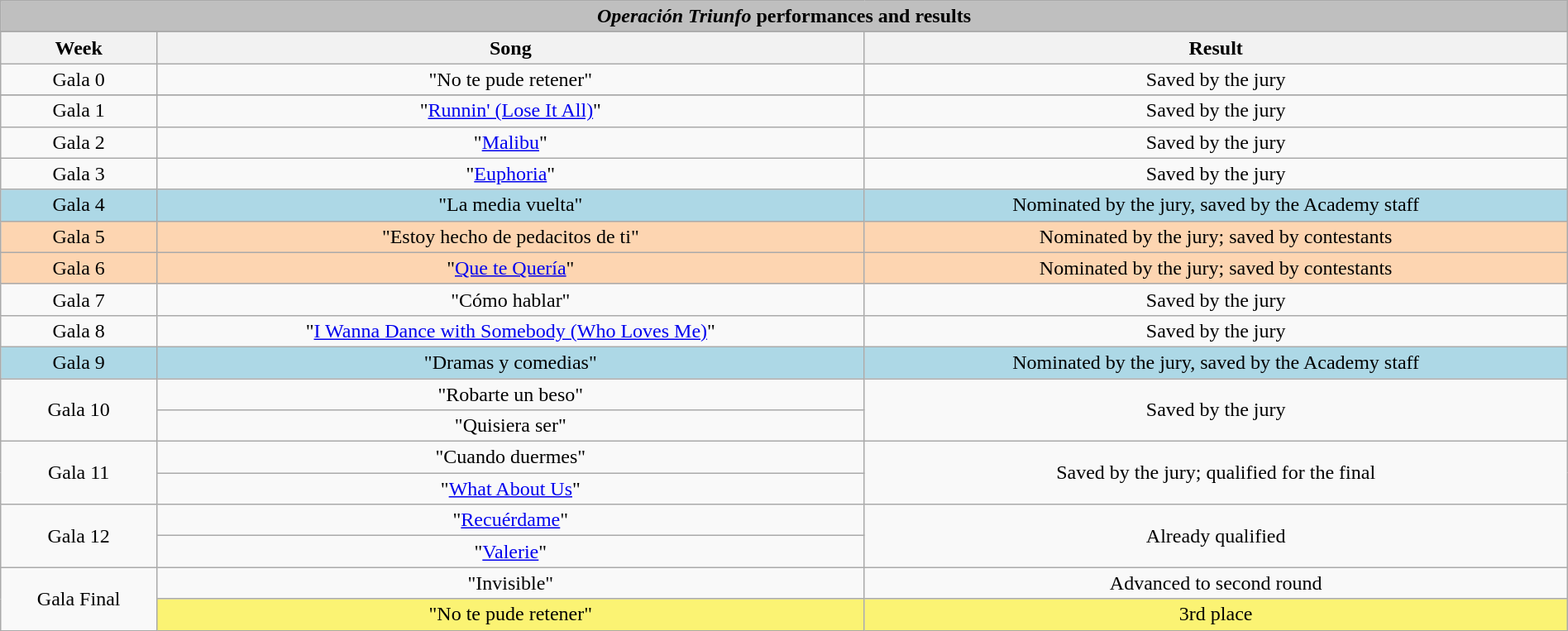<table class="wikitable collapsible collapsed" style="width:100%; margin:1em auto 1em auto; text-align:center;">
<tr>
<th colspan="3" style="background:#BFBFBF;"><em>Operación Triunfo</em> performances and results</th>
</tr>
<tr>
</tr>
<tr>
<th>Week</th>
<th>Song</th>
<th>Result</th>
</tr>
<tr>
<td>Gala 0</td>
<td>"No te pude retener"</td>
<td>Saved by the jury</td>
</tr>
<tr>
</tr>
<tr>
<td>Gala 1</td>
<td>"<a href='#'>Runnin' (Lose It All)</a>" </td>
<td>Saved by the jury</td>
</tr>
<tr>
<td>Gala 2</td>
<td>"<a href='#'>Malibu</a>" </td>
<td>Saved by the jury</td>
</tr>
<tr>
<td>Gala 3</td>
<td>"<a href='#'>Euphoria</a>" </td>
<td>Saved by the jury</td>
</tr>
<tr style="background:lightblue">
<td>Gala 4</td>
<td>"La media vuelta"</td>
<td>Nominated by the jury, saved by the Academy staff</td>
</tr>
<tr style="background:#fdd5b1;">
<td>Gala 5</td>
<td>"Estoy hecho de pedacitos de ti" </td>
<td>Nominated by the jury; saved by contestants</td>
</tr>
<tr style="background:#fdd5b1;">
<td>Gala 6</td>
<td>"<a href='#'>Que te Quería</a>"</td>
<td>Nominated by the jury; saved by contestants</td>
</tr>
<tr>
<td>Gala 7</td>
<td>"Cómo hablar" </td>
<td>Saved by the jury</td>
</tr>
<tr>
<td>Gala 8</td>
<td>"<a href='#'>I Wanna Dance with Somebody (Who Loves Me)</a>"</td>
<td>Saved by the jury</td>
</tr>
<tr style="background:lightblue">
<td>Gala 9</td>
<td>"Dramas y comedias"</td>
<td>Nominated by the jury, saved by the Academy staff</td>
</tr>
<tr>
<td rowspan="2">Gala 10</td>
<td>"Robarte un beso" </td>
<td rowspan="2">Saved by the jury</td>
</tr>
<tr>
<td>"Quisiera ser"</td>
</tr>
<tr>
<td rowspan="2">Gala 11</td>
<td>"Cuando duermes" </td>
<td rowspan="2">Saved by the jury; qualified for the final</td>
</tr>
<tr>
<td>"<a href='#'>What About Us</a>"</td>
</tr>
<tr>
<td rowspan="2">Gala 12</td>
<td>"<a href='#'>Recuérdame</a>"</td>
<td rowspan="2">Already qualified</td>
</tr>
<tr>
<td>"<a href='#'>Valerie</a>" </td>
</tr>
<tr>
<td rowspan="2">Gala Final</td>
<td>"Invisible"</td>
<td>Advanced to second round</td>
</tr>
<tr style="background-color: rgb(251, 243, 115);">
<td>"No te pude retener"</td>
<td>3rd place</td>
</tr>
</table>
